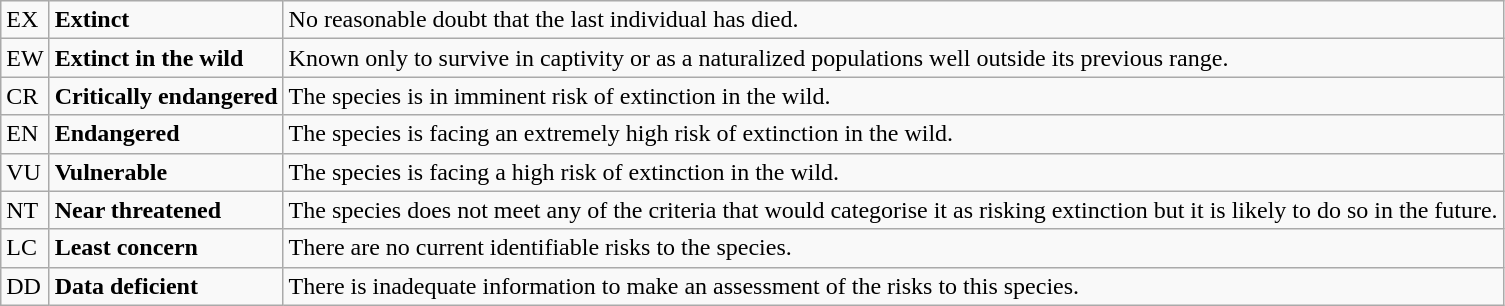<table class="wikitable" style="text-align:left">
<tr>
<td>EX</td>
<td><strong>Extinct</strong></td>
<td>No reasonable doubt that the last individual has died.</td>
</tr>
<tr>
<td>EW</td>
<td><strong>Extinct in the wild</strong></td>
<td>Known only to survive in captivity or as a naturalized populations well outside its previous range.</td>
</tr>
<tr>
<td>CR</td>
<td><strong>Critically endangered</strong></td>
<td>The species is in imminent risk of extinction in the wild.</td>
</tr>
<tr>
<td>EN</td>
<td><strong>Endangered</strong></td>
<td>The species is facing an extremely high risk of extinction in the wild.</td>
</tr>
<tr>
<td>VU</td>
<td><strong>Vulnerable</strong></td>
<td>The species is facing a high risk of extinction in the wild.</td>
</tr>
<tr>
<td>NT</td>
<td><strong>Near threatened</strong></td>
<td>The species does not meet any of the criteria that would categorise it as risking extinction but it is likely to do so in the future.</td>
</tr>
<tr>
<td>LC</td>
<td><strong>Least concern</strong></td>
<td>There are no current identifiable risks to the species.</td>
</tr>
<tr>
<td>DD</td>
<td><strong>Data deficient</strong></td>
<td>There is inadequate information to make an assessment of the risks to this species.</td>
</tr>
</table>
